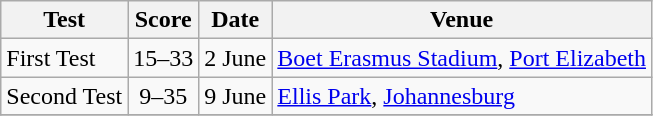<table class="wikitable">
<tr>
<th>Test</th>
<th>Score</th>
<th>Date</th>
<th>Venue</th>
</tr>
<tr>
<td>First Test</td>
<td align=center>15–33</td>
<td>2 June</td>
<td><a href='#'>Boet Erasmus Stadium</a>, <a href='#'>Port Elizabeth</a></td>
</tr>
<tr>
<td>Second Test</td>
<td align=center>9–35</td>
<td>9 June</td>
<td><a href='#'>Ellis Park</a>, <a href='#'>Johannesburg</a></td>
</tr>
<tr>
</tr>
</table>
